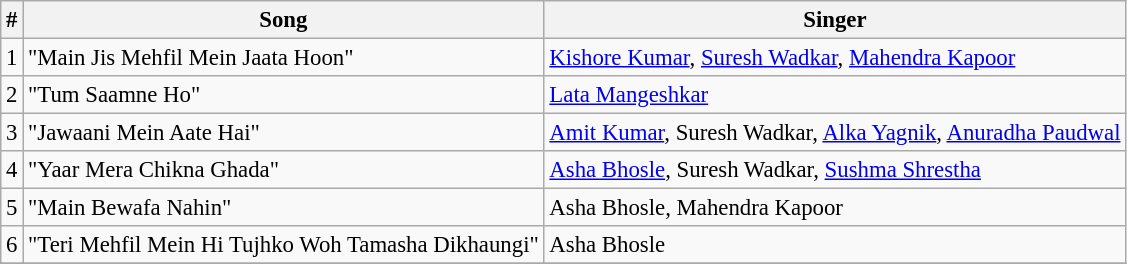<table class="wikitable" style="font-size:95%;">
<tr>
<th>#</th>
<th>Song</th>
<th>Singer</th>
</tr>
<tr>
<td>1</td>
<td>"Main Jis Mehfil Mein Jaata Hoon"</td>
<td><a href='#'>Kishore Kumar</a>, <a href='#'>Suresh Wadkar</a>, <a href='#'>Mahendra Kapoor</a></td>
</tr>
<tr>
<td>2</td>
<td>"Tum Saamne Ho"</td>
<td><a href='#'>Lata Mangeshkar</a></td>
</tr>
<tr>
<td>3</td>
<td>"Jawaani Mein Aate Hai"</td>
<td><a href='#'>Amit Kumar</a>, Suresh Wadkar, <a href='#'>Alka Yagnik</a>, <a href='#'>Anuradha Paudwal</a></td>
</tr>
<tr>
<td>4</td>
<td>"Yaar Mera Chikna Ghada"</td>
<td><a href='#'>Asha Bhosle</a>, Suresh Wadkar, <a href='#'>Sushma Shrestha</a></td>
</tr>
<tr>
<td>5</td>
<td>"Main Bewafa Nahin"</td>
<td>Asha Bhosle, Mahendra Kapoor</td>
</tr>
<tr>
<td>6</td>
<td>"Teri Mehfil Mein Hi Tujhko Woh Tamasha Dikhaungi"</td>
<td>Asha Bhosle</td>
</tr>
<tr>
</tr>
</table>
